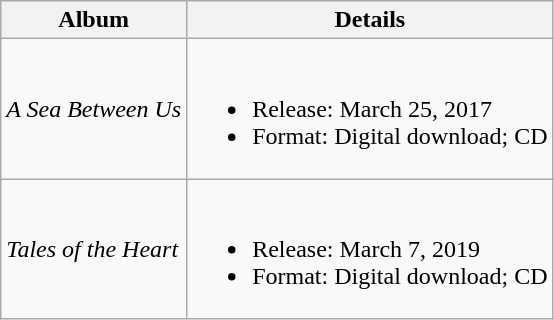<table class="wikitable">
<tr>
<th>Album</th>
<th>Details</th>
</tr>
<tr>
<td><em>A Sea Between Us</em></td>
<td><br><ul><li>Release: March 25, 2017</li><li>Format: Digital download; CD</li></ul></td>
</tr>
<tr>
<td><em>Tales of the Heart</em></td>
<td><br><ul><li>Release: March 7, 2019</li><li>Format: Digital download; CD</li></ul></td>
</tr>
</table>
